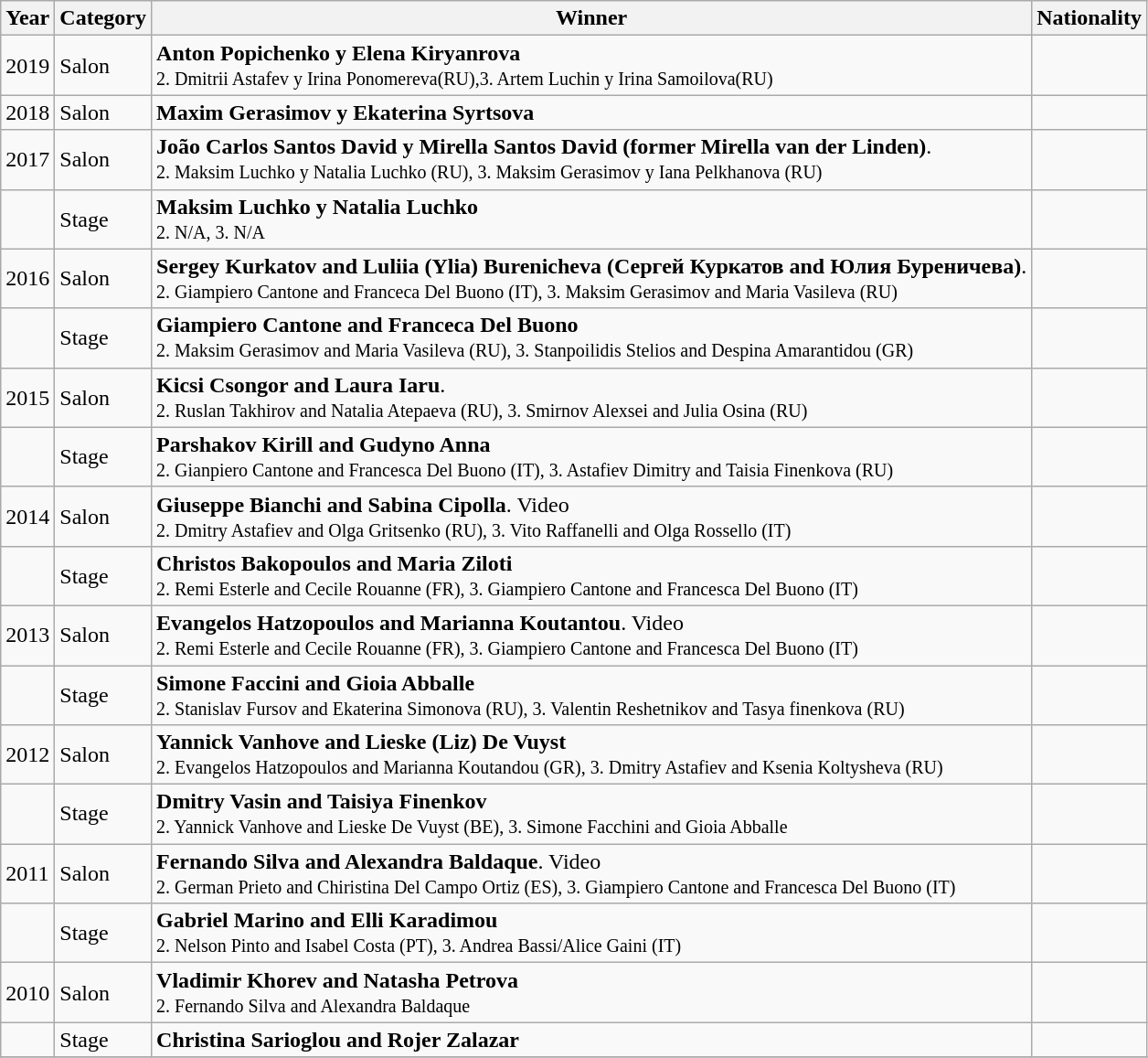<table class="wikitable sortable">
<tr>
<th>Year</th>
<th>Category</th>
<th>Winner</th>
<th>Nationality</th>
</tr>
<tr>
<td>2019</td>
<td>Salon</td>
<td><strong>   Anton Popichenko y Elena Kiryanrova</strong><br><small>2.   Dmitrii Astafev y Irina Ponomereva(RU),3. Artem Luchin y Irina Samoilova(RU)</small></td>
<td></td>
</tr>
<tr>
<td>2018</td>
<td>Salon</td>
<td><strong>  Maxim Gerasimov y Ekaterina Syrtsova   </strong></td>
<td></td>
</tr>
<tr>
<td>2017</td>
<td>Salon</td>
<td><strong>João Carlos Santos David y Mirella Santos David (former Mirella van der Linden)</strong>.<br><small>2. Maksim Luchko y Natalia Luchko (RU), 3. Maksim Gerasimov y Iana Pelkhanova (RU)</small></td>
<td></td>
</tr>
<tr>
<td></td>
<td>Stage</td>
<td><strong>Maksim Luchko y Natalia Luchko</strong><br><small>2. N/A, 3. N/A</small></td>
<td></td>
</tr>
<tr>
<td>2016</td>
<td>Salon</td>
<td><strong>Sergey Kurkatov and Luliia (Ylia) Burenicheva (Сергей Куркатов and Юлия Буреничева)</strong>.<br><small>2. Giampiero Cantone and Franceca Del Buono (IT), 3. Maksim Gerasimov and Maria Vasileva (RU)</small></td>
<td></td>
</tr>
<tr>
<td></td>
<td>Stage</td>
<td><strong>Giampiero Cantone and Franceca Del Buono</strong><br><small>2. Maksim Gerasimov and Maria Vasileva (RU), 3. Stanpoilidis Stelios and Despina Amarantidou (GR)</small></td>
<td></td>
</tr>
<tr>
<td>2015</td>
<td>Salon</td>
<td><strong>Kicsi Csongor and Laura Iaru</strong>.<br><small>2. Ruslan Takhirov and Natalia Atepaeva (RU), 3. Smirnov Alexsei and Julia Osina (RU)</small></td>
<td></td>
</tr>
<tr>
<td></td>
<td>Stage</td>
<td><strong>Parshakov Kirill and Gudyno Anna</strong><br><small>2. Gianpiero Cantone and Francesca Del Buono (IT), 3. Astafiev Dimitry and Taisia Finenkova (RU)</small></td>
<td></td>
</tr>
<tr>
<td>2014</td>
<td>Salon</td>
<td><strong>Giuseppe Bianchi and Sabina Cipolla</strong>. Video<br><small>2. Dmitry Astafiev and Olga Gritsenko (RU), 3. Vito Raffanelli and Olga Rossello (IT)</small></td>
<td></td>
</tr>
<tr>
<td></td>
<td>Stage</td>
<td><strong>Christos Bakopoulos and Maria Ziloti</strong><br><small>2. Remi Esterle and Cecile Rouanne (FR), 3. Giampiero Cantone and Francesca Del Buono (IT)</small></td>
<td></td>
</tr>
<tr>
<td>2013</td>
<td>Salon</td>
<td><strong>Evangelos Hatzopoulos and Marianna Koutantou</strong>. Video<br><small>2. Remi Esterle and Cecile Rouanne (FR), 3. Giampiero Cantone and Francesca Del Buono (IT)</small></td>
<td></td>
</tr>
<tr>
<td></td>
<td>Stage</td>
<td><strong>Simone Faccini and Gioia Abballe</strong><br><small>2. Stanislav Fursov and Ekaterina Simonova (RU), 3. Valentin Reshetnikov and Tasya finenkova (RU)</small></td>
<td></td>
</tr>
<tr>
<td>2012</td>
<td>Salon</td>
<td><strong>Yannick Vanhove and Lieske (Liz) De Vuyst</strong><br><small>2. Evangelos Hatzopoulos and Marianna Koutandou (GR), 3. Dmitry Astafiev and Ksenia Koltysheva (RU)</small></td>
<td></td>
</tr>
<tr>
<td></td>
<td>Stage</td>
<td><strong>Dmitry Vasin and Taisiya Finenkov</strong><br><small>2. Yannick Vanhove and Lieske De Vuyst (BE), 3. Simone Facchini and Gioia Abballe</small></td>
<td></td>
</tr>
<tr>
<td>2011</td>
<td>Salon</td>
<td><strong>Fernando Silva and Alexandra Baldaque</strong>. Video<br><small>2. German Prieto and Chiristina Del Campo Ortiz (ES), 3. Giampiero Cantone and Francesca Del Buono (IT)</small></td>
<td></td>
</tr>
<tr>
<td></td>
<td>Stage</td>
<td><strong>Gabriel Marino and Elli Karadimou</strong><br><small>2. Nelson Pinto and Isabel Costa (PT), 3. Andrea Bassi/Alice Gaini (IT)</small></td>
<td></td>
</tr>
<tr>
<td>2010</td>
<td>Salon </td>
<td><strong>Vladimir Khorev and Natasha Petrova</strong><br><small>2. Fernando Silva and Alexandra Baldaque </small></td>
<td></td>
</tr>
<tr>
<td></td>
<td>Stage </td>
<td><strong>Christina Sarioglou and Rojer Zalazar</strong></td>
<td></td>
</tr>
<tr>
</tr>
</table>
